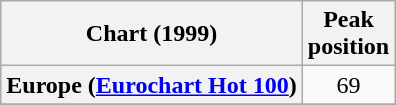<table class="wikitable sortable plainrowheaders" style="text-align:center">
<tr>
<th>Chart (1999)</th>
<th>Peak<br>position</th>
</tr>
<tr>
<th scope="row">Europe (<a href='#'>Eurochart Hot 100</a>)</th>
<td>69</td>
</tr>
<tr>
</tr>
<tr>
</tr>
</table>
